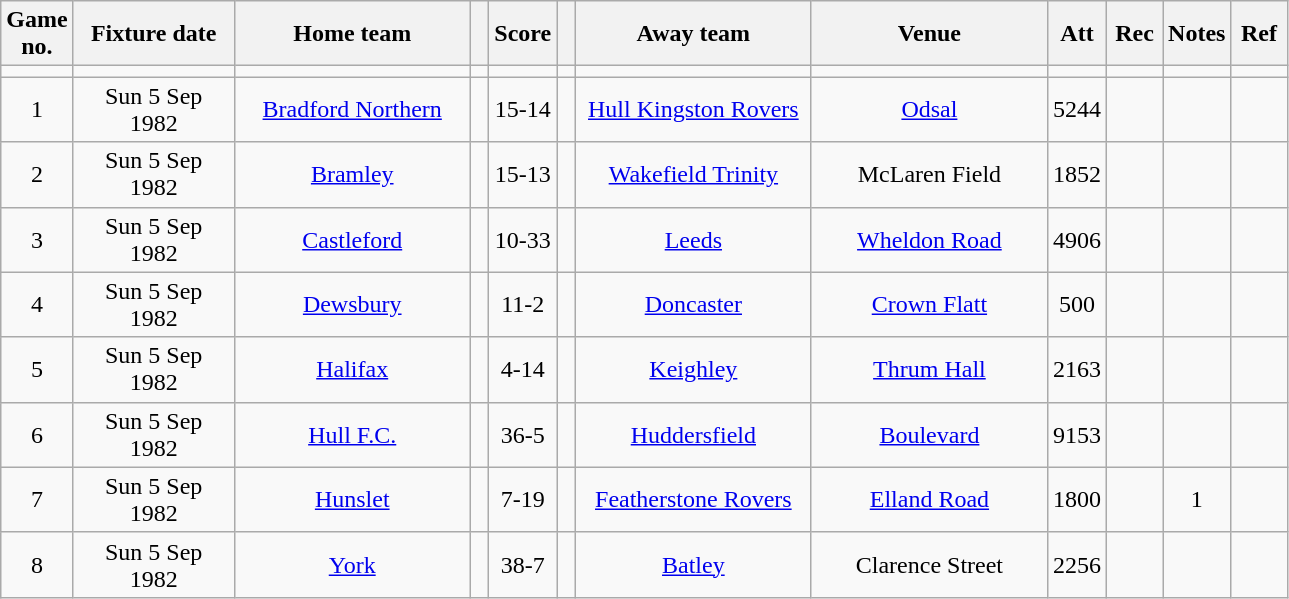<table class="wikitable" style="text-align:center;">
<tr>
<th width=20 abbr="No">Game no.</th>
<th width=100 abbr="Date">Fixture date</th>
<th width=150 abbr="Home Team">Home team</th>
<th width=5 abbr="space"></th>
<th width=20 abbr="Score">Score</th>
<th width=5 abbr="space"></th>
<th width=150 abbr="Away Team">Away team</th>
<th width=150 abbr="Venue">Venue</th>
<th width=30 abbr="Att">Att</th>
<th width=30 abbr="Rec">Rec</th>
<th width=20 abbr="Notes">Notes</th>
<th width=30 abbr="Ref">Ref</th>
</tr>
<tr>
<td></td>
<td></td>
<td></td>
<td></td>
<td></td>
<td></td>
<td></td>
<td></td>
<td></td>
<td></td>
<td></td>
<td></td>
</tr>
<tr>
<td>1</td>
<td>Sun 5 Sep 1982</td>
<td><a href='#'>Bradford Northern</a></td>
<td></td>
<td>15-14</td>
<td></td>
<td><a href='#'>Hull Kingston Rovers</a></td>
<td><a href='#'>Odsal</a></td>
<td>5244</td>
<td></td>
<td></td>
<td></td>
</tr>
<tr>
<td>2</td>
<td>Sun 5 Sep 1982</td>
<td><a href='#'>Bramley</a></td>
<td></td>
<td>15-13</td>
<td></td>
<td><a href='#'>Wakefield Trinity</a></td>
<td>McLaren Field</td>
<td>1852</td>
<td></td>
<td></td>
<td></td>
</tr>
<tr>
<td>3</td>
<td>Sun 5 Sep 1982</td>
<td><a href='#'>Castleford</a></td>
<td></td>
<td>10-33</td>
<td></td>
<td><a href='#'>Leeds</a></td>
<td><a href='#'>Wheldon Road</a></td>
<td>4906</td>
<td></td>
<td></td>
<td></td>
</tr>
<tr>
<td>4</td>
<td>Sun 5 Sep 1982</td>
<td><a href='#'>Dewsbury</a></td>
<td></td>
<td>11-2</td>
<td></td>
<td><a href='#'>Doncaster</a></td>
<td><a href='#'>Crown Flatt</a></td>
<td>500</td>
<td></td>
<td></td>
<td></td>
</tr>
<tr>
<td>5</td>
<td>Sun 5 Sep 1982</td>
<td><a href='#'>Halifax</a></td>
<td></td>
<td>4-14</td>
<td></td>
<td><a href='#'>Keighley</a></td>
<td><a href='#'>Thrum Hall</a></td>
<td>2163</td>
<td></td>
<td></td>
<td></td>
</tr>
<tr>
<td>6</td>
<td>Sun 5 Sep 1982</td>
<td><a href='#'>Hull F.C.</a></td>
<td></td>
<td>36-5</td>
<td></td>
<td><a href='#'>Huddersfield</a></td>
<td><a href='#'>Boulevard</a></td>
<td>9153</td>
<td></td>
<td></td>
<td></td>
</tr>
<tr>
<td>7</td>
<td>Sun 5 Sep 1982</td>
<td><a href='#'>Hunslet</a></td>
<td></td>
<td>7-19</td>
<td></td>
<td><a href='#'>Featherstone Rovers</a></td>
<td><a href='#'>Elland Road</a></td>
<td>1800</td>
<td></td>
<td>1</td>
<td></td>
</tr>
<tr>
<td>8</td>
<td>Sun 5 Sep 1982</td>
<td><a href='#'>York</a></td>
<td></td>
<td>38-7</td>
<td></td>
<td><a href='#'>Batley</a></td>
<td>Clarence Street</td>
<td>2256</td>
<td></td>
<td></td>
<td></td>
</tr>
</table>
